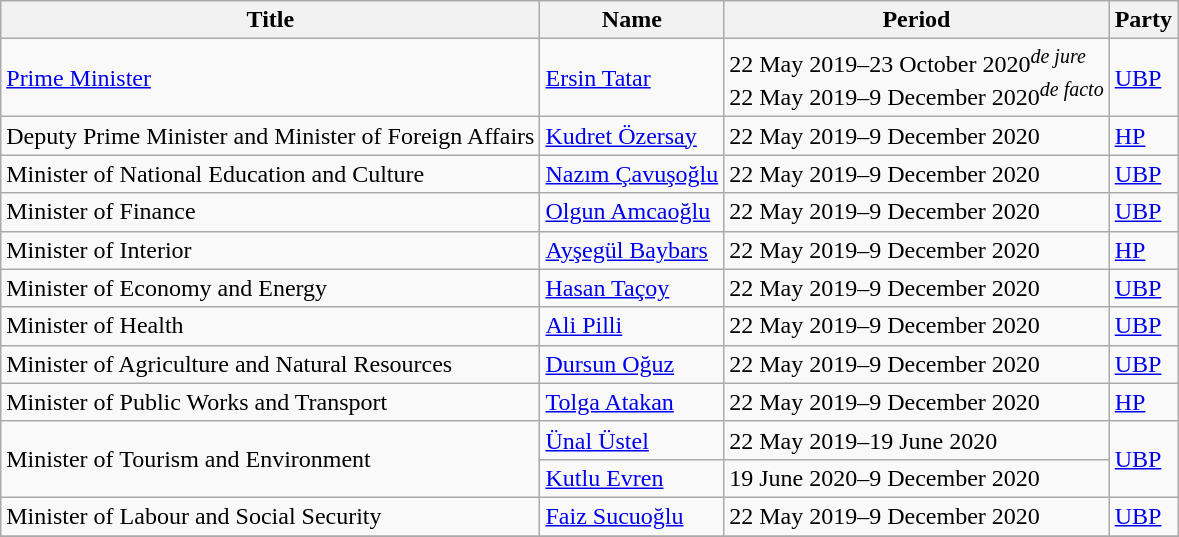<table class="wikitable">
<tr>
<th>Title</th>
<th>Name</th>
<th>Period</th>
<th>Party</th>
</tr>
<tr>
<td><a href='#'>Prime Minister</a></td>
<td><a href='#'>Ersin Tatar</a></td>
<td>22 May 2019–23 October 2020<sup><em>de jure</em></sup><br>22 May 2019–9 December 2020<sup><em>de facto</em></sup></td>
<td><a href='#'>UBP</a></td>
</tr>
<tr>
<td>Deputy Prime Minister and Minister of Foreign Affairs</td>
<td><a href='#'>Kudret Özersay</a></td>
<td>22 May 2019–9 December 2020</td>
<td><a href='#'>HP</a></td>
</tr>
<tr>
<td>Minister of National Education and Culture</td>
<td><a href='#'>Nazım Çavuşoğlu</a></td>
<td>22 May 2019–9 December 2020</td>
<td><a href='#'>UBP</a></td>
</tr>
<tr>
<td>Minister of Finance</td>
<td><a href='#'>Olgun Amcaoğlu</a></td>
<td>22 May 2019–9 December 2020</td>
<td><a href='#'>UBP</a></td>
</tr>
<tr>
<td>Minister of Interior</td>
<td><a href='#'>Ayşegül Baybars</a></td>
<td>22 May 2019–9 December 2020</td>
<td><a href='#'>HP</a></td>
</tr>
<tr>
<td>Minister of Economy and Energy</td>
<td><a href='#'>Hasan Taçoy</a></td>
<td>22 May 2019–9 December 2020</td>
<td><a href='#'>UBP</a></td>
</tr>
<tr>
<td>Minister of Health</td>
<td><a href='#'>Ali Pilli</a></td>
<td>22 May 2019–9 December 2020</td>
<td><a href='#'>UBP</a></td>
</tr>
<tr>
<td>Minister of Agriculture and Natural Resources</td>
<td><a href='#'>Dursun Oğuz</a></td>
<td>22 May 2019–9 December 2020</td>
<td><a href='#'>UBP</a></td>
</tr>
<tr>
<td>Minister of Public Works and Transport</td>
<td><a href='#'>Tolga Atakan</a></td>
<td>22 May 2019–9 December 2020</td>
<td><a href='#'>HP</a></td>
</tr>
<tr>
<td rowspan=2>Minister of Tourism and Environment</td>
<td><a href='#'>Ünal Üstel</a></td>
<td>22 May 2019–19 June 2020</td>
<td rowspan=2><a href='#'>UBP</a></td>
</tr>
<tr>
<td><a href='#'>Kutlu Evren</a></td>
<td>19 June 2020–9 December 2020</td>
</tr>
<tr>
<td>Minister of Labour and Social Security</td>
<td><a href='#'>Faiz Sucuoğlu</a></td>
<td>22 May 2019–9 December 2020</td>
<td><a href='#'>UBP</a></td>
</tr>
<tr>
</tr>
</table>
